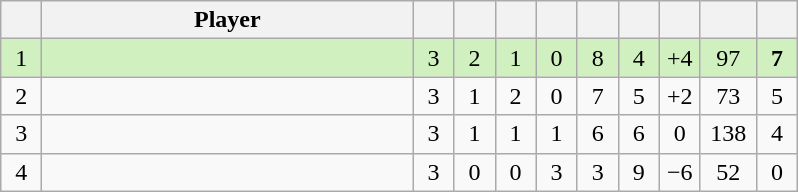<table class="wikitable" style="text-align:center; margin: 1em auto 1em auto, align:left">
<tr>
<th width=20></th>
<th width=240>Player</th>
<th width=20></th>
<th width=20></th>
<th width=20></th>
<th width=20></th>
<th width=20></th>
<th width=20></th>
<th width=20></th>
<th width=30></th>
<th width=20></th>
</tr>
<tr style="background:#D0F0C0;">
<td>1</td>
<td align=left></td>
<td>3</td>
<td>2</td>
<td>1</td>
<td>0</td>
<td>8</td>
<td>4</td>
<td>+4</td>
<td>97</td>
<td><strong>7</strong></td>
</tr>
<tr style=>
<td>2</td>
<td align=left></td>
<td>3</td>
<td>1</td>
<td>2</td>
<td>0</td>
<td>7</td>
<td>5</td>
<td>+2</td>
<td>73</td>
<td>5</td>
</tr>
<tr style=>
<td>3</td>
<td align=left></td>
<td>3</td>
<td>1</td>
<td>1</td>
<td>1</td>
<td>6</td>
<td>6</td>
<td>0</td>
<td>138</td>
<td>4</td>
</tr>
<tr style=>
<td>4</td>
<td align=left></td>
<td>3</td>
<td>0</td>
<td>0</td>
<td>3</td>
<td>3</td>
<td>9</td>
<td>−6</td>
<td>52</td>
<td>0</td>
</tr>
</table>
